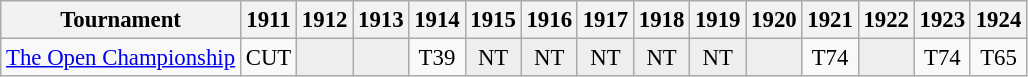<table class="wikitable" style="font-size:95%;text-align:center;">
<tr>
<th>Tournament</th>
<th>1911</th>
<th>1912</th>
<th>1913</th>
<th>1914</th>
<th>1915</th>
<th>1916</th>
<th>1917</th>
<th>1918</th>
<th>1919</th>
<th>1920</th>
<th>1921</th>
<th>1922</th>
<th>1923</th>
<th>1924</th>
</tr>
<tr>
<td align=left><a href='#'>The Open Championship</a></td>
<td>CUT</td>
<td style="background:#eeeeee;"></td>
<td style="background:#eeeeee;"></td>
<td>T39</td>
<td style="background:#eeeeee;">NT</td>
<td style="background:#eeeeee;">NT</td>
<td style="background:#eeeeee;">NT</td>
<td style="background:#eeeeee;">NT</td>
<td style="background:#eeeeee;">NT</td>
<td style="background:#eeeeee;"></td>
<td>T74</td>
<td style="background:#eeeeee;"></td>
<td>T74</td>
<td>T65</td>
</tr>
</table>
